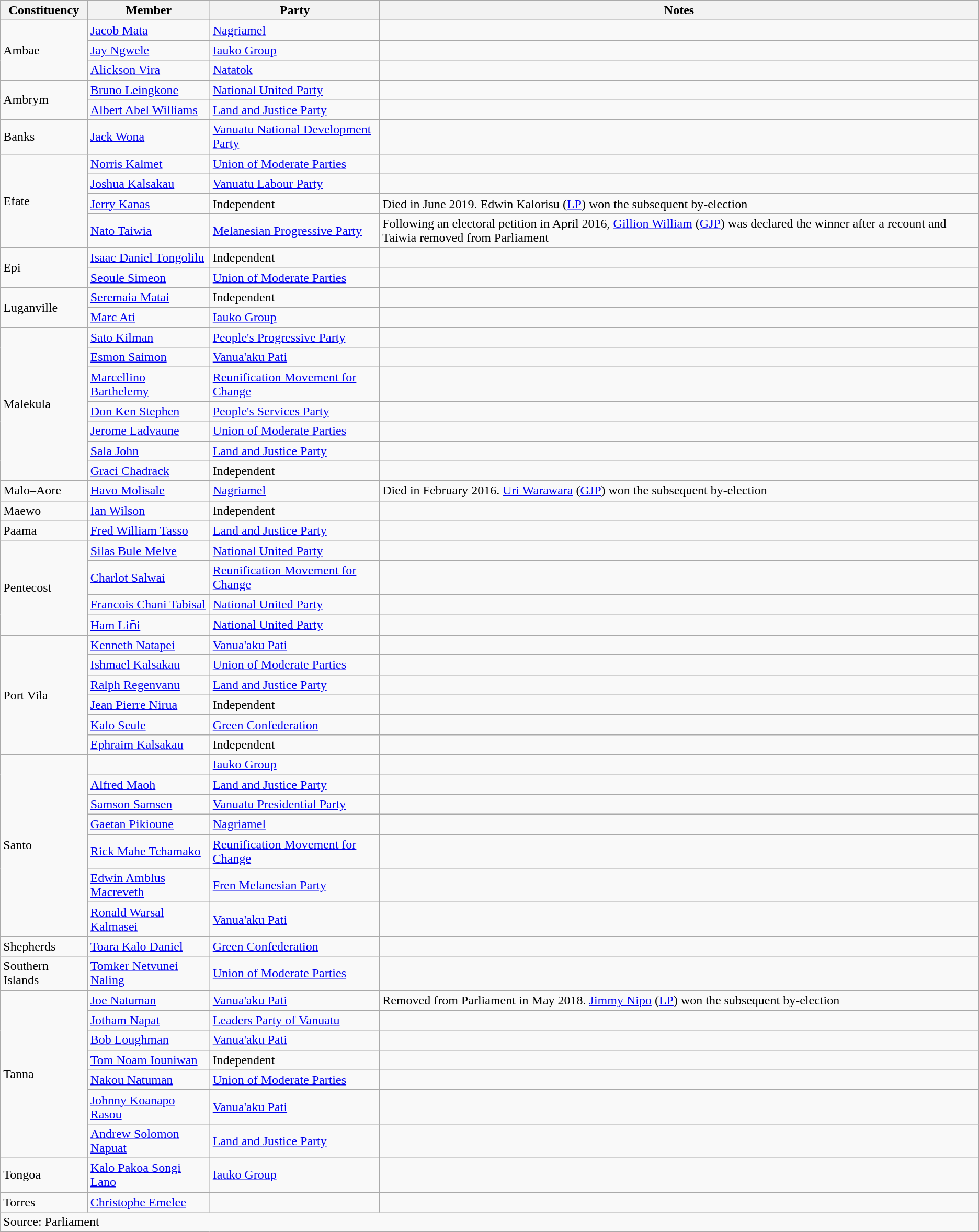<table class="wikitable sortable">
<tr>
<th>Constituency</th>
<th>Member</th>
<th>Party</th>
<th>Notes</th>
</tr>
<tr>
<td rowspan=3>Ambae</td>
<td><a href='#'>Jacob Mata</a></td>
<td><a href='#'>Nagriamel</a></td>
<td></td>
</tr>
<tr>
<td><a href='#'>Jay Ngwele</a></td>
<td><a href='#'>Iauko Group</a></td>
<td></td>
</tr>
<tr>
<td><a href='#'>Alickson Vira</a></td>
<td><a href='#'>Natatok</a></td>
<td></td>
</tr>
<tr>
<td rowspan=2>Ambrym</td>
<td><a href='#'>Bruno Leingkone</a></td>
<td><a href='#'>National United Party</a></td>
<td></td>
</tr>
<tr>
<td><a href='#'>Albert Abel Williams</a></td>
<td><a href='#'>Land and Justice Party</a></td>
<td></td>
</tr>
<tr>
<td>Banks</td>
<td><a href='#'>Jack Wona</a></td>
<td><a href='#'>Vanuatu National Development Party</a></td>
<td></td>
</tr>
<tr>
<td rowspan=4>Efate</td>
<td><a href='#'>Norris Kalmet</a></td>
<td><a href='#'>Union of Moderate Parties</a></td>
<td></td>
</tr>
<tr>
<td><a href='#'>Joshua Kalsakau</a></td>
<td><a href='#'>Vanuatu Labour Party</a></td>
<td></td>
</tr>
<tr>
<td><a href='#'>Jerry Kanas</a></td>
<td>Independent</td>
<td>Died in June 2019. Edwin Kalorisu (<a href='#'>LP</a>) won the subsequent by-election</td>
</tr>
<tr>
<td><a href='#'>Nato Taiwia</a></td>
<td><a href='#'>Melanesian Progressive Party</a></td>
<td>Following an electoral petition in April 2016, <a href='#'>Gillion William</a> (<a href='#'>GJP</a>) was declared the winner after a recount and Taiwia removed from Parliament</td>
</tr>
<tr>
<td rowspan=2>Epi</td>
<td><a href='#'>Isaac Daniel Tongolilu</a></td>
<td>Independent</td>
<td></td>
</tr>
<tr>
<td><a href='#'>Seoule Simeon</a></td>
<td><a href='#'>Union of Moderate Parties</a></td>
<td></td>
</tr>
<tr>
<td rowspan=2>Luganville</td>
<td><a href='#'>Seremaia Matai</a></td>
<td>Independent</td>
<td></td>
</tr>
<tr>
<td><a href='#'>Marc Ati</a></td>
<td><a href='#'>Iauko Group</a></td>
<td></td>
</tr>
<tr>
<td rowspan=7>Malekula</td>
<td><a href='#'>Sato Kilman</a></td>
<td><a href='#'>People's Progressive Party</a></td>
<td></td>
</tr>
<tr>
<td><a href='#'>Esmon Saimon</a></td>
<td><a href='#'>Vanua'aku Pati</a></td>
<td></td>
</tr>
<tr>
<td><a href='#'>Marcellino Barthelemy</a></td>
<td><a href='#'>Reunification Movement for Change</a></td>
<td></td>
</tr>
<tr>
<td><a href='#'>Don Ken Stephen</a></td>
<td><a href='#'>People's Services Party</a></td>
<td></td>
</tr>
<tr>
<td><a href='#'>Jerome Ladvaune</a></td>
<td><a href='#'>Union of Moderate Parties</a></td>
<td></td>
</tr>
<tr>
<td><a href='#'>Sala John</a></td>
<td><a href='#'>Land and Justice Party</a></td>
<td></td>
</tr>
<tr>
<td><a href='#'>Graci Chadrack</a></td>
<td>Independent</td>
<td></td>
</tr>
<tr>
<td>Malo–Aore</td>
<td><a href='#'>Havo Molisale</a></td>
<td><a href='#'>Nagriamel</a></td>
<td>Died in February 2016. <a href='#'>Uri Warawara</a> (<a href='#'>GJP</a>) won the subsequent by-election</td>
</tr>
<tr>
<td>Maewo</td>
<td><a href='#'>Ian Wilson</a></td>
<td>Independent</td>
<td></td>
</tr>
<tr>
<td>Paama</td>
<td><a href='#'>Fred William Tasso</a></td>
<td><a href='#'>Land and Justice Party</a></td>
<td></td>
</tr>
<tr>
<td rowspan=4>Pentecost</td>
<td><a href='#'>Silas Bule Melve</a></td>
<td><a href='#'>National United Party</a></td>
<td></td>
</tr>
<tr>
<td><a href='#'>Charlot Salwai</a></td>
<td><a href='#'>Reunification Movement for Change</a></td>
<td></td>
</tr>
<tr>
<td><a href='#'>Francois Chani Tabisal</a></td>
<td><a href='#'>National United Party</a></td>
<td></td>
</tr>
<tr>
<td><a href='#'>Ham Lin̄i</a></td>
<td><a href='#'>National United Party</a></td>
<td></td>
</tr>
<tr>
<td rowspan=6>Port Vila</td>
<td><a href='#'>Kenneth Natapei</a></td>
<td><a href='#'>Vanua'aku Pati</a></td>
<td></td>
</tr>
<tr>
<td><a href='#'>Ishmael Kalsakau</a></td>
<td><a href='#'>Union of Moderate Parties</a></td>
<td></td>
</tr>
<tr>
<td><a href='#'>Ralph Regenvanu</a></td>
<td><a href='#'>Land and Justice Party</a></td>
<td></td>
</tr>
<tr>
<td><a href='#'>Jean Pierre Nirua</a></td>
<td>Independent</td>
<td></td>
</tr>
<tr>
<td><a href='#'>Kalo Seule</a></td>
<td><a href='#'>Green Confederation</a></td>
<td></td>
</tr>
<tr>
<td><a href='#'>Ephraim Kalsakau</a></td>
<td>Independent</td>
<td></td>
</tr>
<tr>
<td rowspan=7>Santo</td>
<td></td>
<td><a href='#'>Iauko Group</a></td>
<td></td>
</tr>
<tr>
<td><a href='#'>Alfred Maoh</a></td>
<td><a href='#'>Land and Justice Party</a></td>
<td></td>
</tr>
<tr>
<td><a href='#'>Samson Samsen</a></td>
<td><a href='#'>Vanuatu Presidential Party</a></td>
<td></td>
</tr>
<tr>
<td><a href='#'>Gaetan Pikioune</a></td>
<td><a href='#'>Nagriamel</a></td>
<td></td>
</tr>
<tr>
<td><a href='#'>Rick Mahe Tchamako</a></td>
<td><a href='#'>Reunification Movement for Change</a></td>
<td></td>
</tr>
<tr>
<td><a href='#'>Edwin Amblus Macreveth</a></td>
<td><a href='#'>Fren Melanesian Party</a></td>
<td></td>
</tr>
<tr>
<td><a href='#'>Ronald Warsal Kalmasei</a></td>
<td><a href='#'>Vanua'aku Pati</a></td>
<td></td>
</tr>
<tr>
<td>Shepherds</td>
<td><a href='#'>Toara Kalo Daniel</a></td>
<td><a href='#'>Green Confederation</a></td>
<td></td>
</tr>
<tr>
<td>Southern Islands</td>
<td><a href='#'>Tomker Netvunei Naling</a></td>
<td><a href='#'>Union of Moderate Parties</a></td>
<td></td>
</tr>
<tr>
<td rowspan=7>Tanna</td>
<td><a href='#'>Joe Natuman</a></td>
<td><a href='#'>Vanua'aku Pati</a></td>
<td>Removed from Parliament in May 2018. <a href='#'>Jimmy Nipo</a> (<a href='#'>LP</a>) won the subsequent by-election</td>
</tr>
<tr>
<td><a href='#'>Jotham Napat</a></td>
<td><a href='#'>Leaders Party of Vanuatu</a></td>
<td></td>
</tr>
<tr>
<td><a href='#'>Bob Loughman</a></td>
<td><a href='#'>Vanua'aku Pati</a></td>
<td></td>
</tr>
<tr>
<td><a href='#'>Tom Noam Iouniwan</a></td>
<td>Independent</td>
<td></td>
</tr>
<tr>
<td><a href='#'>Nakou Natuman</a></td>
<td><a href='#'>Union of Moderate Parties</a></td>
<td></td>
</tr>
<tr>
<td><a href='#'>Johnny Koanapo Rasou</a></td>
<td><a href='#'>Vanua'aku Pati</a></td>
<td></td>
</tr>
<tr>
<td><a href='#'>Andrew Solomon Napuat</a></td>
<td><a href='#'>Land and Justice Party</a></td>
<td></td>
</tr>
<tr>
<td>Tongoa</td>
<td><a href='#'>Kalo Pakoa Songi Lano</a></td>
<td><a href='#'>Iauko Group</a></td>
<td></td>
</tr>
<tr>
<td>Torres</td>
<td><a href='#'>Christophe Emelee</a></td>
<td></td>
<td></td>
</tr>
<tr class=sortbottom>
<td colspan=4>Source: Parliament</td>
</tr>
</table>
